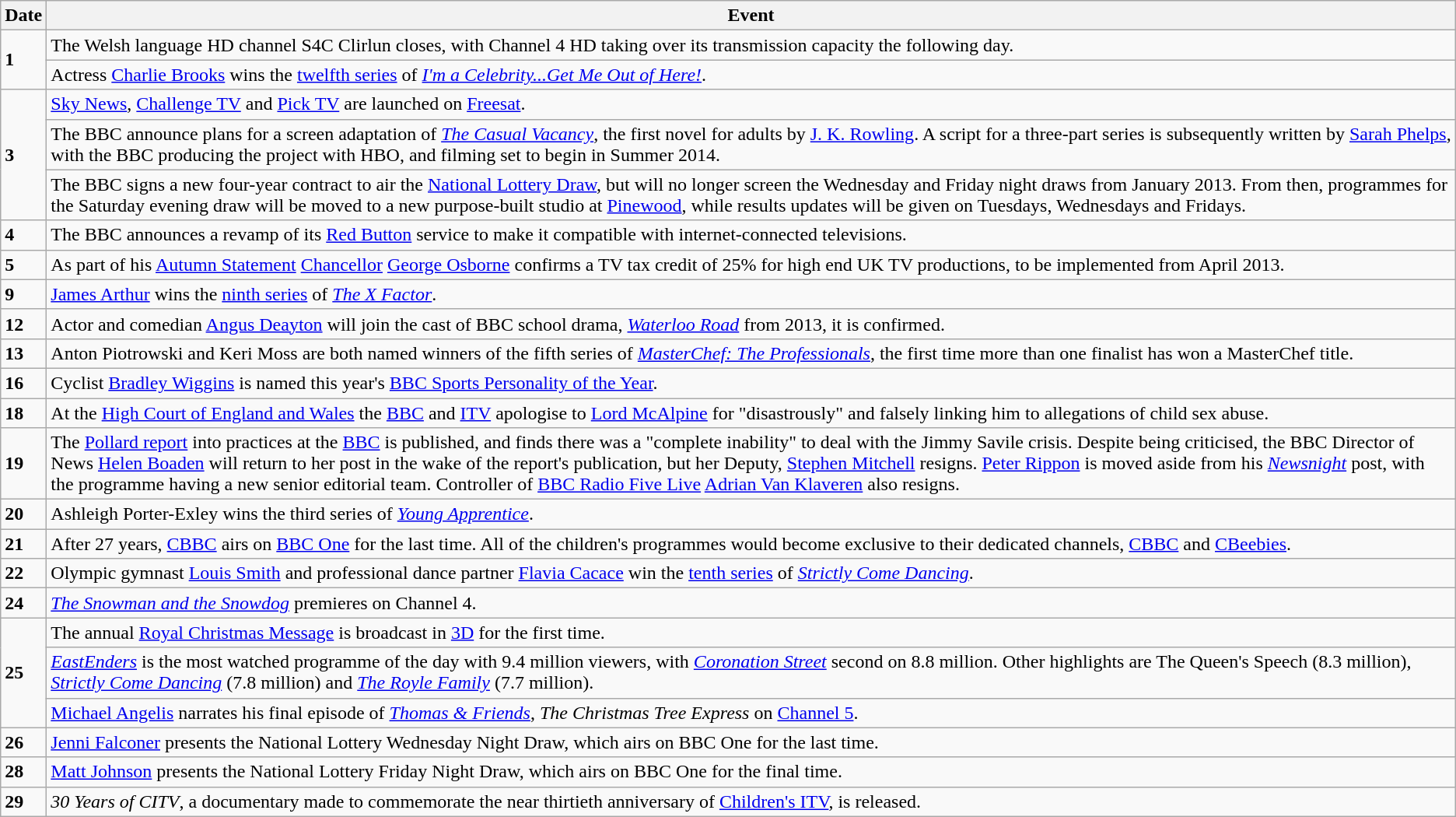<table class="wikitable">
<tr>
<th>Date</th>
<th>Event</th>
</tr>
<tr>
<td rowspan=2><strong>1</strong></td>
<td>The Welsh language HD channel S4C Clirlun closes, with Channel 4 HD taking over its transmission capacity the following day.</td>
</tr>
<tr>
<td>Actress <a href='#'>Charlie Brooks</a> wins the <a href='#'>twelfth series</a> of <em><a href='#'>I'm a Celebrity...Get Me Out of Here!</a></em>.</td>
</tr>
<tr>
<td rowspan=3><strong>3</strong></td>
<td><a href='#'>Sky News</a>, <a href='#'>Challenge TV</a> and <a href='#'>Pick TV</a> are launched on <a href='#'>Freesat</a>.</td>
</tr>
<tr>
<td>The BBC announce plans for a screen adaptation of <em><a href='#'>The Casual Vacancy</a></em>, the first novel for adults by <a href='#'>J. K. Rowling</a>. A script for a three-part series is subsequently written by <a href='#'>Sarah Phelps</a>, with the BBC producing the project with HBO, and filming set to begin in Summer 2014.</td>
</tr>
<tr>
<td>The BBC signs a new four-year contract to air the <a href='#'>National Lottery Draw</a>, but will no longer screen the Wednesday and Friday night draws from January 2013. From then, programmes for the Saturday evening draw will be moved to a new purpose-built studio at <a href='#'>Pinewood</a>, while results updates will be given on Tuesdays, Wednesdays and Fridays.</td>
</tr>
<tr>
<td><strong>4</strong></td>
<td>The BBC announces a revamp of its <a href='#'>Red Button</a> service to make it compatible with internet-connected televisions.</td>
</tr>
<tr>
<td><strong>5</strong></td>
<td>As part of his <a href='#'>Autumn Statement</a> <a href='#'>Chancellor</a> <a href='#'>George Osborne</a> confirms a TV tax credit of 25% for high end UK TV productions, to be implemented from April 2013.</td>
</tr>
<tr>
<td><strong>9</strong></td>
<td><a href='#'>James Arthur</a> wins the <a href='#'>ninth series</a> of <em><a href='#'>The X Factor</a></em>.</td>
</tr>
<tr>
<td><strong>12</strong></td>
<td>Actor and comedian <a href='#'>Angus Deayton</a> will join the cast of BBC school drama, <em><a href='#'>Waterloo Road</a></em> from 2013, it is confirmed.</td>
</tr>
<tr>
<td><strong>13</strong></td>
<td>Anton Piotrowski and Keri Moss are both named winners of the fifth series of <em><a href='#'>MasterChef: The Professionals</a></em>, the first time more than one finalist has won a MasterChef title.</td>
</tr>
<tr>
<td><strong>16</strong></td>
<td>Cyclist <a href='#'>Bradley Wiggins</a> is named this year's <a href='#'>BBC Sports Personality of the Year</a>.</td>
</tr>
<tr>
<td><strong>18</strong></td>
<td>At the <a href='#'>High Court of England and Wales</a> the <a href='#'>BBC</a> and <a href='#'>ITV</a> apologise to <a href='#'>Lord McAlpine</a> for "disastrously" and falsely linking him to allegations of child sex abuse.</td>
</tr>
<tr>
<td><strong>19</strong></td>
<td>The <a href='#'>Pollard report</a> into practices at the <a href='#'>BBC</a> is published, and finds there was a "complete inability" to deal with the Jimmy Savile crisis. Despite being criticised, the BBC Director of News <a href='#'>Helen Boaden</a> will return to her post in the wake of the report's publication, but her Deputy, <a href='#'>Stephen Mitchell</a> resigns. <a href='#'>Peter Rippon</a> is moved aside from his <em><a href='#'>Newsnight</a></em> post, with the programme having a new senior editorial team. Controller of <a href='#'>BBC Radio Five Live</a> <a href='#'>Adrian Van Klaveren</a> also resigns.</td>
</tr>
<tr>
<td><strong>20</strong></td>
<td>Ashleigh Porter-Exley wins the third series of <em><a href='#'>Young Apprentice</a></em>.</td>
</tr>
<tr>
<td><strong>21</strong></td>
<td>After 27 years, <a href='#'>CBBC</a> airs on <a href='#'>BBC One</a> for the last time. All of the children's programmes would become exclusive to their dedicated channels, <a href='#'>CBBC</a> and <a href='#'>CBeebies</a>.</td>
</tr>
<tr>
<td><strong>22</strong></td>
<td>Olympic gymnast <a href='#'>Louis Smith</a> and professional dance partner <a href='#'>Flavia Cacace</a> win the <a href='#'>tenth series</a> of <em><a href='#'>Strictly Come Dancing</a></em>.</td>
</tr>
<tr>
<td><strong>24</strong></td>
<td><em><a href='#'>The Snowman and the Snowdog</a></em> premieres on Channel 4.</td>
</tr>
<tr>
<td rowspan=3><strong>25</strong></td>
<td>The annual <a href='#'>Royal Christmas Message</a> is broadcast in <a href='#'>3D</a> for the first time.</td>
</tr>
<tr>
<td><em><a href='#'>EastEnders</a></em> is the most watched programme of the day with 9.4 million viewers, with <em><a href='#'>Coronation Street</a></em> second on 8.8 million. Other highlights are The Queen's Speech (8.3 million), <em><a href='#'>Strictly Come Dancing</a></em> (7.8 million) and <em><a href='#'>The Royle Family</a></em> (7.7 million).</td>
</tr>
<tr>
<td><a href='#'>Michael Angelis</a> narrates his final episode of <em><a href='#'>Thomas & Friends</a></em>, <em>The Christmas Tree Express</em> on <a href='#'>Channel 5</a>.</td>
</tr>
<tr>
<td><strong>26</strong></td>
<td><a href='#'>Jenni Falconer</a> presents the National Lottery Wednesday Night Draw, which airs on BBC One for the last time.</td>
</tr>
<tr>
<td><strong>28</strong></td>
<td><a href='#'>Matt Johnson</a> presents the National Lottery Friday Night Draw, which airs on BBC One for the final time.</td>
</tr>
<tr>
<td><strong>29</strong></td>
<td><em>30 Years of CITV</em>, a documentary made to commemorate the near thirtieth anniversary of <a href='#'>Children's ITV</a>, is released.</td>
</tr>
</table>
